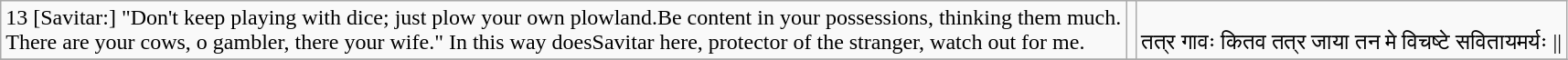<table class=wikitable>
<tr>
<td>13 [Savitar:] "Don't keep playing with dice; just plow your own plowland.Be content in your possessions, thinking them much.<br>There are your cows, o gambler, there your wife." In this way doesSavitar here, protector of the stranger, watch out for me.</td>
<td><em></em><br><br><em></em></td>
<td><br>तत्र गावः कितव तत्र जाया तन मे विचष्टे सवितायमर्यः ||</td>
</tr>
<tr>
</tr>
</table>
